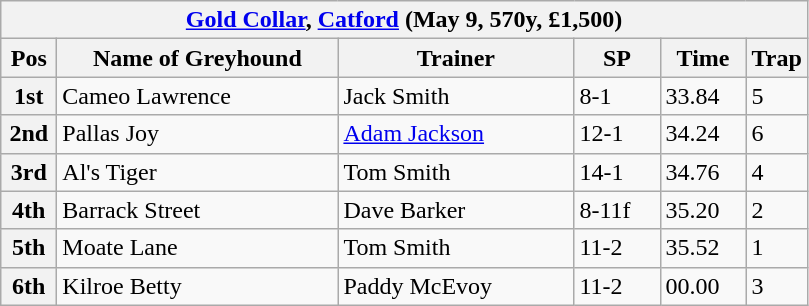<table class="wikitable">
<tr>
<th colspan="6"><a href='#'>Gold Collar</a>, <a href='#'>Catford</a> (May 9, 570y, £1,500)</th>
</tr>
<tr>
<th width=30>Pos</th>
<th width=180>Name of Greyhound</th>
<th width=150>Trainer</th>
<th width=50>SP</th>
<th width=50>Time</th>
<th width=30>Trap</th>
</tr>
<tr>
<th>1st</th>
<td>Cameo Lawrence</td>
<td>Jack Smith</td>
<td>8-1</td>
<td>33.84</td>
<td>5</td>
</tr>
<tr>
<th>2nd</th>
<td>Pallas Joy</td>
<td><a href='#'>Adam Jackson</a></td>
<td>12-1</td>
<td>34.24</td>
<td>6</td>
</tr>
<tr>
<th>3rd</th>
<td>Al's Tiger</td>
<td>Tom Smith</td>
<td>14-1</td>
<td>34.76</td>
<td>4</td>
</tr>
<tr>
<th>4th</th>
<td>Barrack Street</td>
<td>Dave Barker</td>
<td>8-11f</td>
<td>35.20</td>
<td>2</td>
</tr>
<tr>
<th>5th</th>
<td>Moate Lane</td>
<td>Tom Smith</td>
<td>11-2</td>
<td>35.52</td>
<td>1</td>
</tr>
<tr>
<th>6th</th>
<td>Kilroe Betty</td>
<td>Paddy McEvoy</td>
<td>11-2</td>
<td>00.00</td>
<td>3</td>
</tr>
</table>
